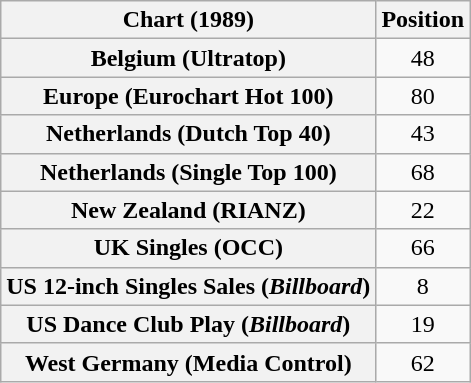<table class="wikitable sortable plainrowheaders" style="text-align:center">
<tr>
<th>Chart (1989)</th>
<th>Position</th>
</tr>
<tr>
<th scope="row">Belgium (Ultratop)</th>
<td>48</td>
</tr>
<tr>
<th scope="row">Europe (Eurochart Hot 100)</th>
<td>80</td>
</tr>
<tr>
<th scope="row">Netherlands (Dutch Top 40)</th>
<td>43</td>
</tr>
<tr>
<th scope="row">Netherlands (Single Top 100)</th>
<td>68</td>
</tr>
<tr>
<th scope="row">New Zealand (RIANZ)</th>
<td>22</td>
</tr>
<tr>
<th scope="row">UK Singles (OCC)</th>
<td>66</td>
</tr>
<tr>
<th scope="row">US 12-inch Singles Sales (<em>Billboard</em>)</th>
<td>8</td>
</tr>
<tr>
<th scope="row">US Dance Club Play (<em>Billboard</em>)</th>
<td>19</td>
</tr>
<tr>
<th scope="row">West Germany (Media Control)</th>
<td>62</td>
</tr>
</table>
